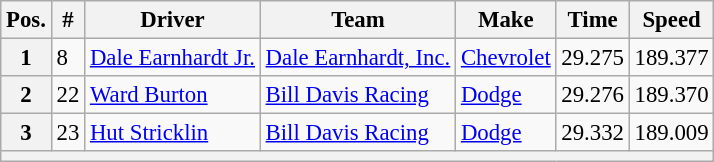<table class="wikitable" style="font-size:95%">
<tr>
<th>Pos.</th>
<th>#</th>
<th>Driver</th>
<th>Team</th>
<th>Make</th>
<th>Time</th>
<th>Speed</th>
</tr>
<tr>
<th>1</th>
<td>8</td>
<td><a href='#'>Dale Earnhardt Jr.</a></td>
<td><a href='#'>Dale Earnhardt, Inc.</a></td>
<td><a href='#'>Chevrolet</a></td>
<td>29.275</td>
<td>189.377</td>
</tr>
<tr>
<th>2</th>
<td>22</td>
<td><a href='#'>Ward Burton</a></td>
<td><a href='#'>Bill Davis Racing</a></td>
<td><a href='#'>Dodge</a></td>
<td>29.276</td>
<td>189.370</td>
</tr>
<tr>
<th>3</th>
<td>23</td>
<td><a href='#'>Hut Stricklin</a></td>
<td><a href='#'>Bill Davis Racing</a></td>
<td><a href='#'>Dodge</a></td>
<td>29.332</td>
<td>189.009</td>
</tr>
<tr>
<th colspan="7"></th>
</tr>
</table>
